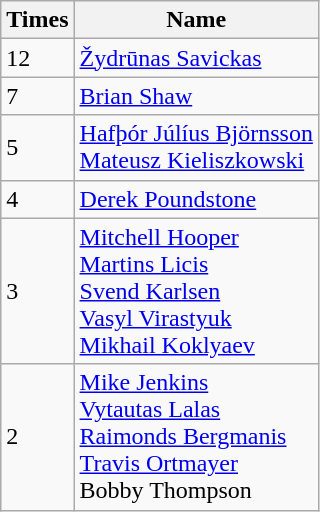<table class="wikitable">
<tr>
<th>Times</th>
<th>Name</th>
</tr>
<tr>
<td>12</td>
<td> <a href='#'>Žydrūnas Savickas</a></td>
</tr>
<tr>
<td>7</td>
<td> <a href='#'>Brian Shaw</a></td>
</tr>
<tr>
<td>5</td>
<td> <a href='#'>Hafþór Júlíus Björnsson</a><br> <a href='#'>Mateusz Kieliszkowski</a></td>
</tr>
<tr>
<td>4</td>
<td> <a href='#'>Derek Poundstone</a></td>
</tr>
<tr>
<td>3</td>
<td> <a href='#'>Mitchell Hooper</a><br> <a href='#'>Martins Licis</a><br> <a href='#'>Svend Karlsen</a><br> <a href='#'>Vasyl Virastyuk</a><br> <a href='#'>Mikhail Koklyaev</a><br></td>
</tr>
<tr>
<td>2</td>
<td> <a href='#'>Mike Jenkins</a><br> <a href='#'>Vytautas Lalas</a><br> <a href='#'>Raimonds Bergmanis</a><br> <a href='#'>Travis Ortmayer</a><br> Bobby Thompson<br></td>
</tr>
</table>
